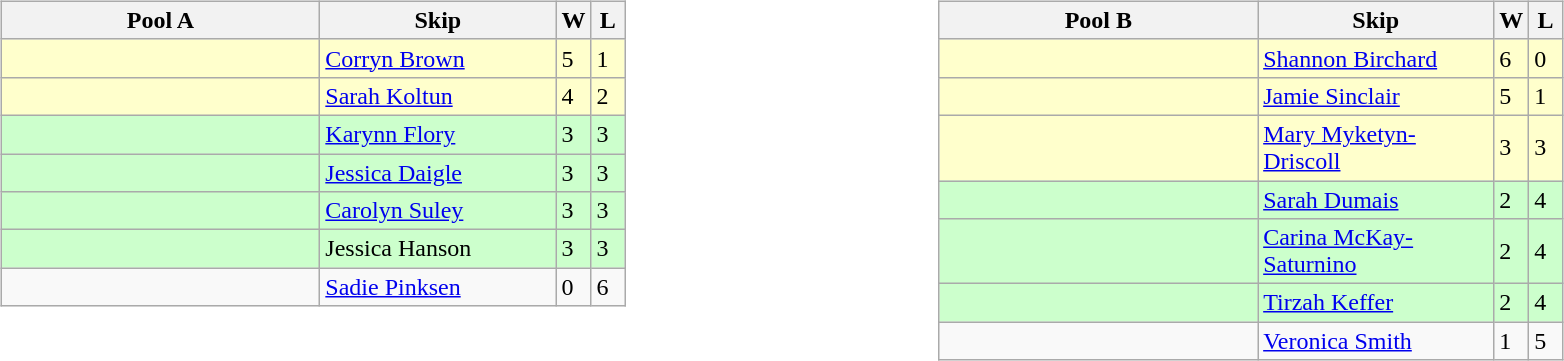<table table>
<tr>
<td width=10% valign="top"><br><table class="wikitable">
<tr>
<th width=205>Pool A</th>
<th width=150>Skip</th>
<th width=15>W</th>
<th width=15>L</th>
</tr>
<tr bgcolor=#ffffcc>
<td></td>
<td><a href='#'>Corryn Brown</a></td>
<td>5</td>
<td>1</td>
</tr>
<tr bgcolor=#ffffcc>
<td></td>
<td><a href='#'>Sarah Koltun</a></td>
<td>4</td>
<td>2</td>
</tr>
<tr bgcolor=#ccffcc>
<td></td>
<td><a href='#'>Karynn Flory</a></td>
<td>3</td>
<td>3</td>
</tr>
<tr bgcolor=#ccffcc>
<td></td>
<td><a href='#'>Jessica Daigle</a></td>
<td>3</td>
<td>3</td>
</tr>
<tr bgcolor=#ccffcc>
<td></td>
<td><a href='#'>Carolyn Suley</a></td>
<td>3</td>
<td>3</td>
</tr>
<tr bgcolor=#ccffcc>
<td></td>
<td>Jessica Hanson</td>
<td>3</td>
<td>3</td>
</tr>
<tr>
<td></td>
<td><a href='#'>Sadie Pinksen</a></td>
<td>0</td>
<td>6</td>
</tr>
</table>
</td>
<td width=10% valign="top"><br><table class="wikitable">
<tr>
<th width=205>Pool B</th>
<th width=150>Skip</th>
<th width=15>W</th>
<th width=15>L</th>
</tr>
<tr bgcolor=#ffffcc>
<td></td>
<td><a href='#'>Shannon Birchard</a></td>
<td>6</td>
<td>0</td>
</tr>
<tr bgcolor=#ffffcc>
<td></td>
<td><a href='#'>Jamie Sinclair</a></td>
<td>5</td>
<td>1</td>
</tr>
<tr bgcolor=#ffffcc>
<td></td>
<td><a href='#'>Mary Myketyn-Driscoll</a></td>
<td>3</td>
<td>3</td>
</tr>
<tr bgcolor=#ccffcc>
<td></td>
<td><a href='#'>Sarah Dumais</a></td>
<td>2</td>
<td>4</td>
</tr>
<tr bgcolor=#ccffcc>
<td></td>
<td><a href='#'>Carina McKay-Saturnino</a></td>
<td>2</td>
<td>4</td>
</tr>
<tr bgcolor=#ccffcc>
<td></td>
<td><a href='#'>Tirzah Keffer</a></td>
<td>2</td>
<td>4</td>
</tr>
<tr>
<td></td>
<td><a href='#'>Veronica Smith</a></td>
<td>1</td>
<td>5</td>
</tr>
</table>
</td>
</tr>
</table>
